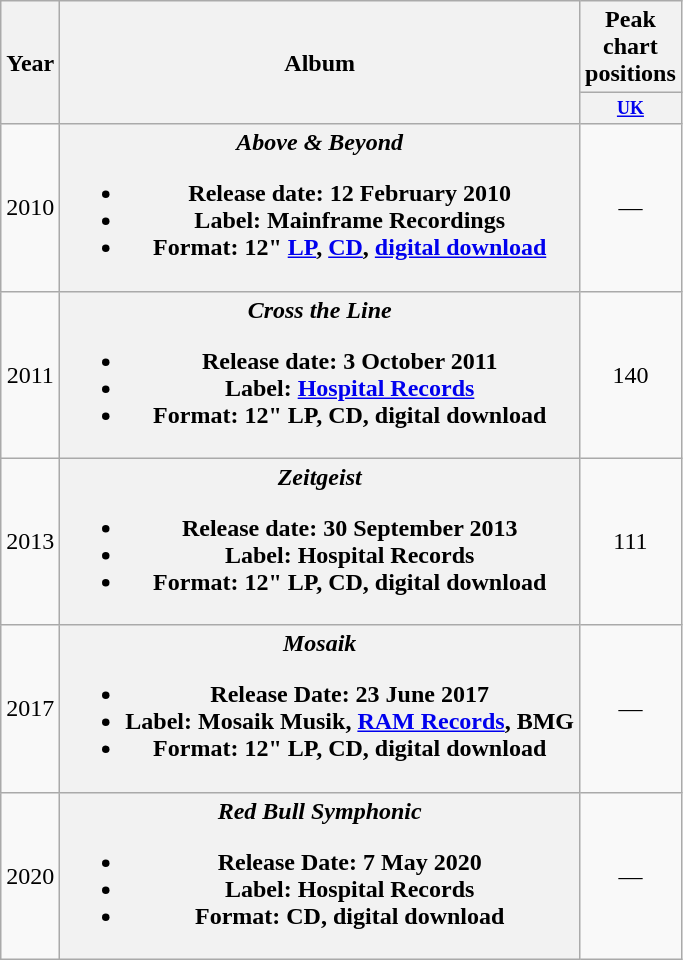<table class="wikitable plainrowheaders" style="text-align:center;">
<tr>
<th rowspan="2">Year</th>
<th rowspan="2">Album</th>
<th colspan="1">Peak chart positions</th>
</tr>
<tr>
<th style="width:3em;font-size:75%;"><a href='#'>UK</a><br></th>
</tr>
<tr>
<td>2010</td>
<th scope="row"><em>Above & Beyond</em><br><ul><li>Release date: 12 February 2010</li><li>Label: Mainframe Recordings</li><li>Format: 12" <a href='#'>LP</a>, <a href='#'>CD</a>, <a href='#'>digital download</a></li></ul></th>
<td>—</td>
</tr>
<tr>
<td>2011</td>
<th scope="row"><em>Cross the Line</em><br><ul><li>Release date: 3 October 2011</li><li>Label: <a href='#'>Hospital Records</a></li><li>Format: 12" LP, CD, digital download</li></ul></th>
<td>140</td>
</tr>
<tr>
<td>2013</td>
<th scope="row"><em>Zeitgeist</em><br><ul><li>Release date: 30 September 2013</li><li>Label: Hospital Records</li><li>Format: 12" LP, CD, digital download</li></ul></th>
<td>111</td>
</tr>
<tr>
<td>2017</td>
<th scope="row"><em>Mosaik</em><br><ul><li>Release Date: 23 June 2017</li><li>Label: Mosaik Musik, <a href='#'>RAM Records</a>, BMG</li><li>Format: 12" LP, CD, digital download</li></ul></th>
<td>—</td>
</tr>
<tr>
<td>2020</td>
<th scope="row"><em>Red Bull Symphonic</em><br><ul><li>Release Date: 7 May 2020</li><li>Label: Hospital Records</li><li>Format: CD, digital download</li></ul></th>
<td>—</td>
</tr>
</table>
